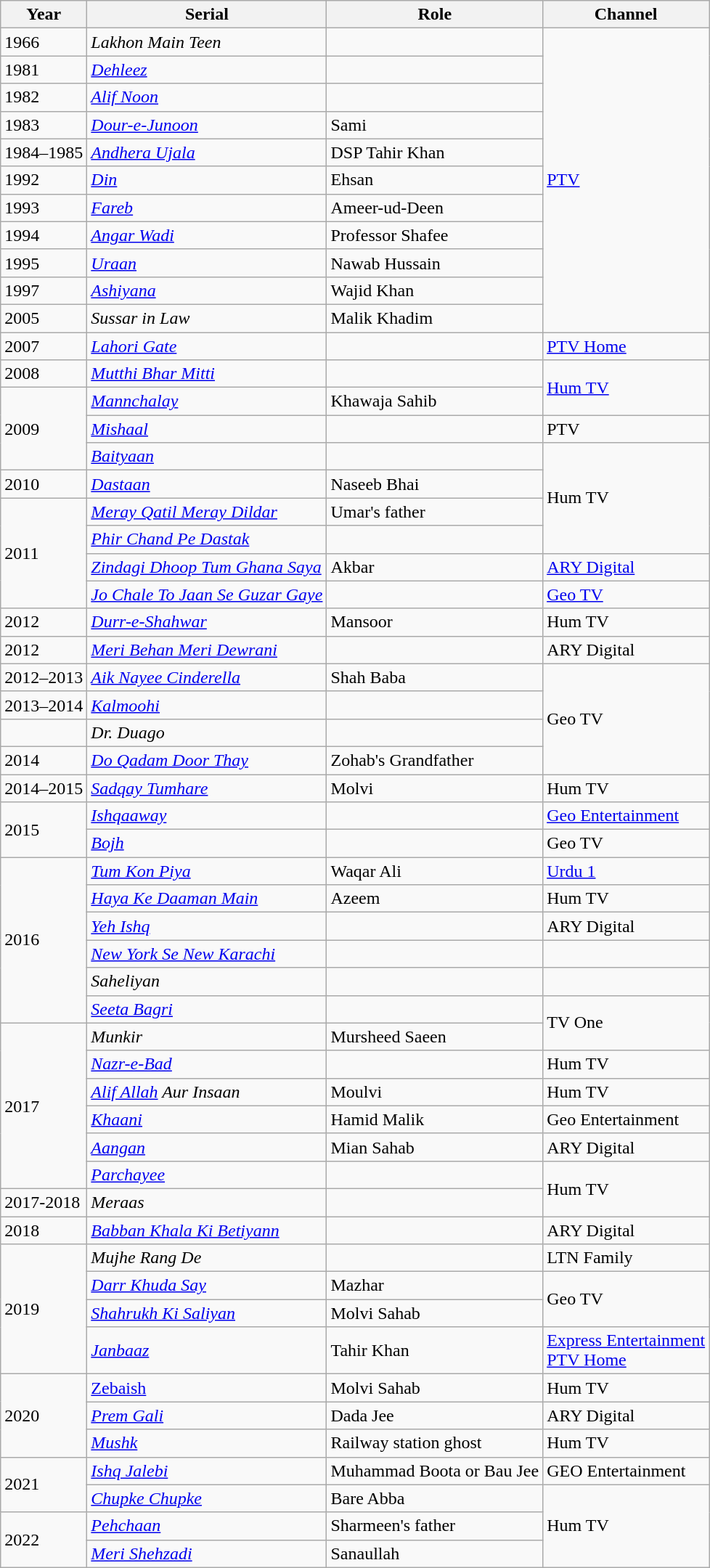<table class="wikitable sortable">
<tr>
<th>Year</th>
<th>Serial</th>
<th>Role</th>
<th>Channel</th>
</tr>
<tr>
<td>1966</td>
<td><em>Lakhon Main Teen</em></td>
<td></td>
<td rowspan="11"><a href='#'>PTV</a></td>
</tr>
<tr>
<td>1981</td>
<td><em><a href='#'>Dehleez</a></em></td>
<td></td>
</tr>
<tr>
<td>1982</td>
<td><em><a href='#'>Alif Noon</a></em></td>
<td></td>
</tr>
<tr>
<td>1983</td>
<td><em><a href='#'>Dour-e-Junoon</a></em></td>
<td>Sami</td>
</tr>
<tr>
<td>1984–1985</td>
<td><em><a href='#'>Andhera Ujala</a></em></td>
<td>DSP Tahir Khan</td>
</tr>
<tr>
<td>1992</td>
<td><em><a href='#'>Din</a></em></td>
<td>Ehsan</td>
</tr>
<tr>
<td>1993</td>
<td><em><a href='#'>Fareb</a></em></td>
<td>Ameer-ud-Deen</td>
</tr>
<tr>
<td>1994</td>
<td><em><a href='#'>Angar Wadi</a></em></td>
<td>Professor Shafee</td>
</tr>
<tr>
<td>1995</td>
<td><em><a href='#'>Uraan</a></em></td>
<td>Nawab Hussain</td>
</tr>
<tr>
<td>1997</td>
<td><em><a href='#'>Ashiyana</a></em></td>
<td>Wajid Khan</td>
</tr>
<tr>
<td>2005</td>
<td><em>Sussar in Law</em></td>
<td>Malik Khadim</td>
</tr>
<tr>
<td>2007</td>
<td><em><a href='#'>Lahori Gate</a></em></td>
<td></td>
<td><a href='#'>PTV Home</a></td>
</tr>
<tr>
<td>2008</td>
<td><em><a href='#'>Mutthi Bhar Mitti</a></em></td>
<td></td>
<td rowspan="2"><a href='#'>Hum TV</a></td>
</tr>
<tr>
<td rowspan="3">2009</td>
<td><em><a href='#'>Mannchalay</a></em></td>
<td>Khawaja Sahib</td>
</tr>
<tr>
<td><em><a href='#'>Mishaal</a></em></td>
<td></td>
<td>PTV</td>
</tr>
<tr>
<td><em><a href='#'>Baityaan</a></em></td>
<td></td>
<td rowspan="4">Hum TV</td>
</tr>
<tr>
<td>2010</td>
<td><em><a href='#'>Dastaan</a></em></td>
<td>Naseeb Bhai</td>
</tr>
<tr>
<td rowspan="4">2011</td>
<td><em><a href='#'>Meray Qatil Meray Dildar</a></em></td>
<td>Umar's father</td>
</tr>
<tr>
<td><em><a href='#'>Phir Chand Pe Dastak</a></em></td>
<td></td>
</tr>
<tr>
<td><em><a href='#'>Zindagi Dhoop Tum Ghana Saya</a></em></td>
<td>Akbar</td>
<td><a href='#'>ARY Digital</a></td>
</tr>
<tr>
<td><em><a href='#'>Jo Chale To Jaan Se Guzar Gaye</a></em></td>
<td></td>
<td><a href='#'>Geo TV</a></td>
</tr>
<tr>
<td>2012</td>
<td><em><a href='#'>Durr-e-Shahwar</a></em></td>
<td>Mansoor</td>
<td>Hum TV</td>
</tr>
<tr>
<td>2012</td>
<td><em><a href='#'>Meri Behan Meri Dewrani</a></em></td>
<td></td>
<td>ARY Digital</td>
</tr>
<tr>
<td>2012–2013</td>
<td><em><a href='#'>Aik Nayee Cinderella</a></em></td>
<td>Shah Baba</td>
<td rowspan="4">Geo TV</td>
</tr>
<tr>
<td>2013–2014</td>
<td><em><a href='#'>Kalmoohi</a></em></td>
<td></td>
</tr>
<tr>
<td></td>
<td><em>Dr. Duago</em></td>
<td></td>
</tr>
<tr>
<td>2014</td>
<td><em><a href='#'>Do Qadam Door Thay</a></em></td>
<td>Zohab's Grandfather</td>
</tr>
<tr>
<td>2014–2015</td>
<td><em><a href='#'>Sadqay Tumhare</a></em></td>
<td>Molvi</td>
<td>Hum TV</td>
</tr>
<tr>
<td rowspan="2">2015</td>
<td><em><a href='#'>Ishqaaway</a></em></td>
<td></td>
<td><a href='#'>Geo Entertainment</a></td>
</tr>
<tr>
<td><em><a href='#'>Bojh</a></em></td>
<td></td>
<td>Geo TV</td>
</tr>
<tr>
<td rowspan="6">2016</td>
<td><em><a href='#'>Tum Kon Piya</a></em></td>
<td>Waqar Ali</td>
<td><a href='#'>Urdu 1</a></td>
</tr>
<tr>
<td><em><a href='#'>Haya Ke Daaman Main</a></em></td>
<td>Azeem</td>
<td>Hum TV</td>
</tr>
<tr>
<td><em><a href='#'>Yeh Ishq</a></em></td>
<td></td>
<td>ARY Digital</td>
</tr>
<tr>
<td><em><a href='#'>New York Se New Karachi</a></em></td>
<td></td>
<td></td>
</tr>
<tr>
<td><em>Saheliyan</em></td>
<td></td>
<td></td>
</tr>
<tr>
<td><em><a href='#'>Seeta Bagri</a></em></td>
<td></td>
<td rowspan="2">TV One</td>
</tr>
<tr>
<td rowspan="6">2017</td>
<td><em>Munkir</em></td>
<td>Mursheed Saeen</td>
</tr>
<tr>
<td><em><a href='#'>Nazr-e-Bad</a></em></td>
<td></td>
<td>Hum TV</td>
</tr>
<tr>
<td><em><a href='#'>Alif Allah</a> Aur Insaan</em></td>
<td>Moulvi</td>
<td>Hum TV</td>
</tr>
<tr>
<td><em><a href='#'>Khaani</a></em></td>
<td>Hamid Malik</td>
<td>Geo Entertainment</td>
</tr>
<tr>
<td><em><a href='#'>Aangan</a></em></td>
<td>Mian Sahab</td>
<td>ARY Digital</td>
</tr>
<tr>
<td><em><a href='#'>Parchayee</a></em></td>
<td></td>
<td rowspan="2">Hum TV</td>
</tr>
<tr>
<td>2017-2018</td>
<td><em>Meraas</em></td>
<td></td>
</tr>
<tr>
<td>2018</td>
<td><em><a href='#'>Babban Khala Ki Betiyann</a></em></td>
<td></td>
<td>ARY Digital</td>
</tr>
<tr>
<td rowspan="4">2019</td>
<td><em>Mujhe Rang De</em></td>
<td></td>
<td>LTN Family</td>
</tr>
<tr>
<td><em><a href='#'>Darr Khuda Say</a></em></td>
<td>Mazhar</td>
<td rowspan="2">Geo TV</td>
</tr>
<tr>
<td><em><a href='#'>Shahrukh Ki Saliyan</a></em></td>
<td>Molvi Sahab</td>
</tr>
<tr>
<td><em><a href='#'>Janbaaz</a></em></td>
<td>Tahir Khan</td>
<td><a href='#'>Express Entertainment</a><br><a href='#'>PTV Home</a></td>
</tr>
<tr>
<td rowspan="3">2020</td>
<td><a href='#'>Zebaish</a></td>
<td>Molvi Sahab</td>
<td>Hum TV</td>
</tr>
<tr>
<td><em><a href='#'>Prem Gali</a></em></td>
<td>Dada Jee</td>
<td>ARY Digital</td>
</tr>
<tr>
<td><em><a href='#'>Mushk</a></em></td>
<td>Railway station ghost</td>
<td>Hum TV</td>
</tr>
<tr>
<td rowspan="2">2021</td>
<td><em><a href='#'>Ishq Jalebi</a></em></td>
<td>Muhammad Boota or Bau Jee</td>
<td>GEO Entertainment</td>
</tr>
<tr>
<td><em><a href='#'>Chupke Chupke</a></em></td>
<td>Bare Abba</td>
<td rowspan="3">Hum TV</td>
</tr>
<tr>
<td rowspan="2">2022</td>
<td><em><a href='#'>Pehchaan</a></em></td>
<td>Sharmeen's father</td>
</tr>
<tr>
<td><em><a href='#'>Meri Shehzadi</a></em></td>
<td>Sanaullah</td>
</tr>
</table>
